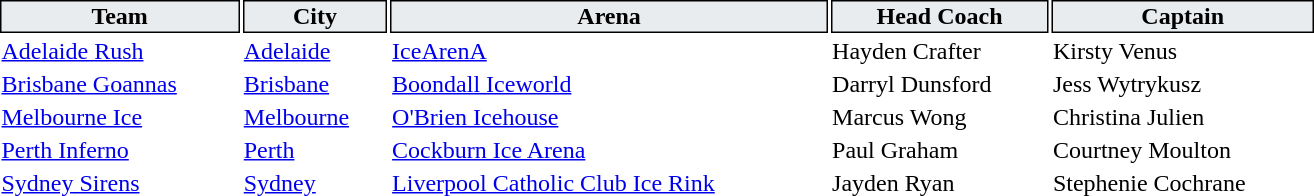<table class="toccolours" style="width:55em">
<tr>
</tr>
<tr>
<th style="background:#e9ecef;color:black;border:black 1px solid">Team</th>
<th style="background:#e9ecef;color:black;border:black 1px solid">City</th>
<th style="background:#e9ecef;color:black;border:black 1px solid">Arena</th>
<th style="background:#e9ecef;color:black;border:black 1px solid">Head Coach</th>
<th style="background:#e9ecef;color:black;border:black 1px solid">Captain</th>
</tr>
<tr>
<td><a href='#'>Adelaide Rush</a></td>
<td> <a href='#'>Adelaide</a></td>
<td><a href='#'>IceArenA</a></td>
<td> Hayden Crafter</td>
<td> Kirsty Venus</td>
</tr>
<tr>
<td><a href='#'>Brisbane Goannas</a></td>
<td> <a href='#'>Brisbane</a></td>
<td><a href='#'>Boondall Iceworld</a></td>
<td> Darryl Dunsford</td>
<td> Jess Wytrykusz</td>
</tr>
<tr>
<td><a href='#'>Melbourne Ice</a></td>
<td> <a href='#'>Melbourne</a></td>
<td><a href='#'>O'Brien Icehouse</a></td>
<td> Marcus Wong</td>
<td> Christina Julien</td>
</tr>
<tr>
<td><a href='#'>Perth Inferno</a></td>
<td> <a href='#'>Perth</a></td>
<td><a href='#'>Cockburn Ice Arena</a></td>
<td> Paul Graham</td>
<td> Courtney Moulton</td>
</tr>
<tr>
<td><a href='#'>Sydney Sirens</a></td>
<td> <a href='#'>Sydney</a></td>
<td><a href='#'>Liverpool Catholic Club Ice Rink</a></td>
<td> Jayden Ryan</td>
<td> Stephenie Cochrane</td>
</tr>
</table>
